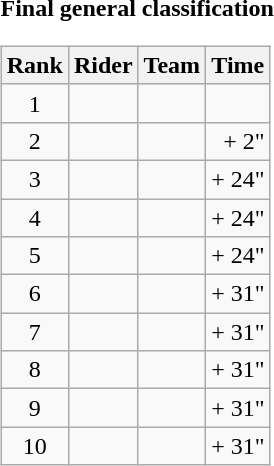<table>
<tr>
<td><strong>Final general classification</strong><br><table class="wikitable">
<tr>
<th scope="col">Rank</th>
<th scope="col">Rider</th>
<th scope="col">Team</th>
<th scope="col">Time</th>
</tr>
<tr>
<td style="text-align:center;">1</td>
<td></td>
<td></td>
<td style="text-align:right;"></td>
</tr>
<tr>
<td style="text-align:center;">2</td>
<td></td>
<td></td>
<td style="text-align:right;">+ 2"</td>
</tr>
<tr>
<td style="text-align:center;">3</td>
<td></td>
<td></td>
<td style="text-align:right;">+ 24"</td>
</tr>
<tr>
<td style="text-align:center;">4</td>
<td></td>
<td></td>
<td style="text-align:right;">+ 24"</td>
</tr>
<tr>
<td style="text-align:center;">5</td>
<td></td>
<td></td>
<td style="text-align:right;">+ 24"</td>
</tr>
<tr>
<td style="text-align:center;">6</td>
<td></td>
<td></td>
<td style="text-align:right;">+ 31"</td>
</tr>
<tr>
<td style="text-align:center;">7</td>
<td></td>
<td></td>
<td style="text-align:right;">+ 31"</td>
</tr>
<tr>
<td style="text-align:center;">8</td>
<td></td>
<td></td>
<td style="text-align:right;">+ 31"</td>
</tr>
<tr>
<td style="text-align:center;">9</td>
<td></td>
<td></td>
<td style="text-align:right;">+ 31"</td>
</tr>
<tr>
<td style="text-align:center;">10</td>
<td></td>
<td></td>
<td style="text-align:right;">+ 31"</td>
</tr>
</table>
</td>
</tr>
</table>
